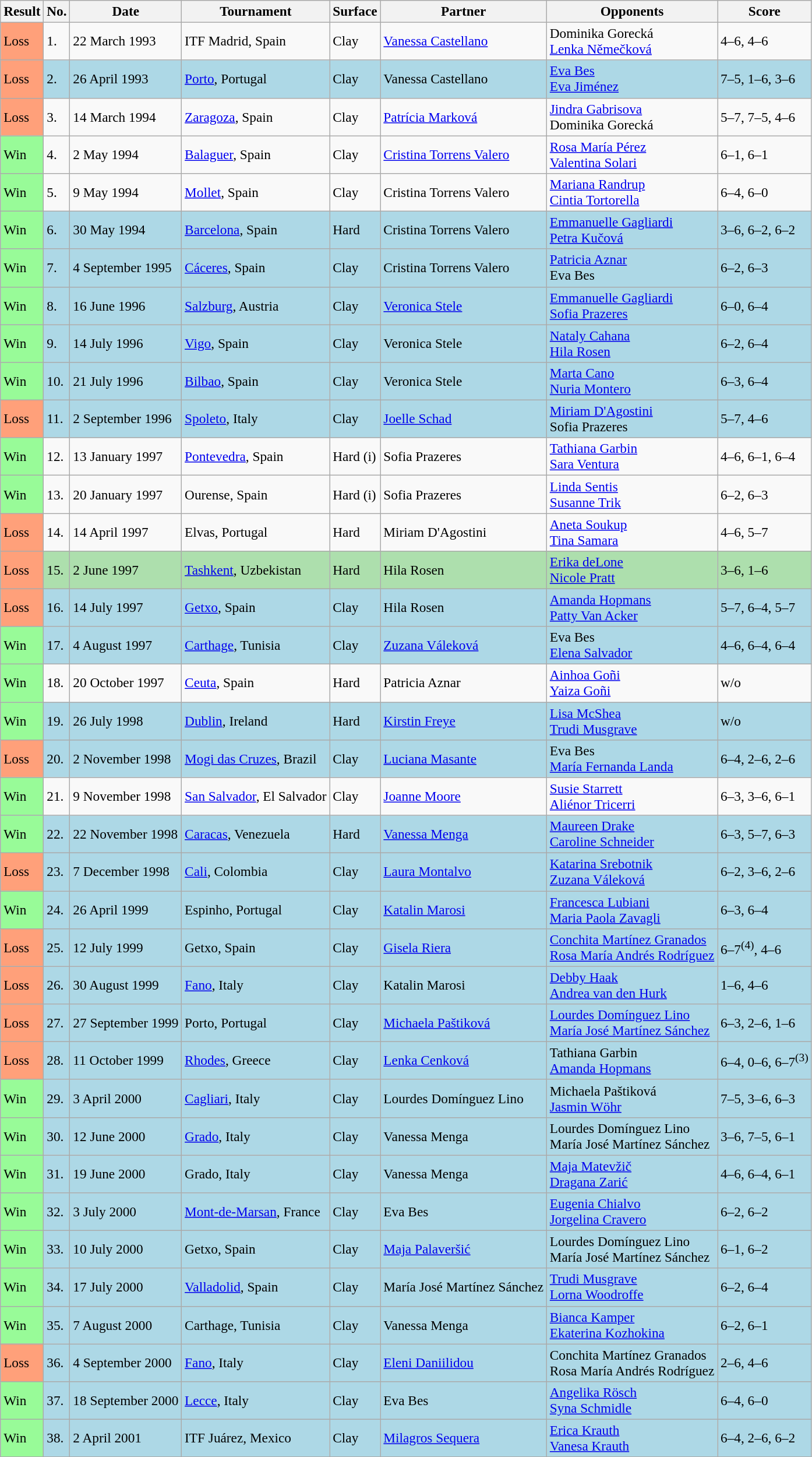<table class="sortable wikitable" style="font-size:97%;">
<tr>
<th>Result</th>
<th>No.</th>
<th>Date</th>
<th>Tournament</th>
<th>Surface</th>
<th>Partner</th>
<th>Opponents</th>
<th class="unsortable">Score</th>
</tr>
<tr>
<td style="background:#ffa07a;">Loss</td>
<td>1.</td>
<td>22 March 1993</td>
<td>ITF Madrid, Spain</td>
<td>Clay</td>
<td> <a href='#'>Vanessa Castellano</a></td>
<td> Dominika Gorecká <br>  <a href='#'>Lenka Němečková</a></td>
<td>4–6, 4–6</td>
</tr>
<tr bgcolor="lightblue">
<td style="background:#ffa07a;">Loss</td>
<td>2.</td>
<td>26 April 1993</td>
<td><a href='#'>Porto</a>, Portugal</td>
<td>Clay</td>
<td> Vanessa Castellano</td>
<td> <a href='#'>Eva Bes</a> <br>  <a href='#'>Eva Jiménez</a></td>
<td>7–5, 1–6, 3–6</td>
</tr>
<tr>
<td style="background:#ffa07a;">Loss</td>
<td>3.</td>
<td>14 March 1994</td>
<td><a href='#'>Zaragoza</a>, Spain</td>
<td>Clay</td>
<td> <a href='#'>Patrícia Marková</a></td>
<td> <a href='#'>Jindra Gabrisova</a> <br>  Dominika Gorecká</td>
<td>5–7, 7–5, 4–6</td>
</tr>
<tr>
<td style="background:#98fb98;">Win</td>
<td>4.</td>
<td>2 May 1994</td>
<td><a href='#'>Balaguer</a>, Spain</td>
<td>Clay</td>
<td> <a href='#'>Cristina Torrens Valero</a></td>
<td> <a href='#'>Rosa María Pérez</a> <br>  <a href='#'>Valentina Solari</a></td>
<td>6–1, 6–1</td>
</tr>
<tr>
<td style="background:#98fb98;">Win</td>
<td>5.</td>
<td>9 May 1994</td>
<td><a href='#'>Mollet</a>, Spain</td>
<td>Clay</td>
<td> Cristina Torrens Valero</td>
<td> <a href='#'>Mariana Randrup</a> <br>  <a href='#'>Cintia Tortorella</a></td>
<td>6–4, 6–0</td>
</tr>
<tr bgcolor="lightblue">
<td style="background:#98fb98;">Win</td>
<td>6.</td>
<td>30 May 1994</td>
<td><a href='#'>Barcelona</a>, Spain</td>
<td>Hard</td>
<td> Cristina Torrens Valero</td>
<td> <a href='#'>Emmanuelle Gagliardi</a> <br>  <a href='#'>Petra Kučová</a></td>
<td>3–6, 6–2, 6–2</td>
</tr>
<tr bgcolor="lightblue">
<td style="background:#98fb98;">Win</td>
<td>7.</td>
<td>4 September 1995</td>
<td><a href='#'>Cáceres</a>, Spain</td>
<td>Clay</td>
<td> Cristina Torrens Valero</td>
<td> <a href='#'>Patricia Aznar</a> <br>  Eva Bes</td>
<td>6–2, 6–3</td>
</tr>
<tr style="background:lightblue;">
<td style="background:#98fb98;">Win</td>
<td>8.</td>
<td>16 June 1996</td>
<td><a href='#'>Salzburg</a>, Austria</td>
<td>Clay</td>
<td> <a href='#'>Veronica Stele</a></td>
<td> <a href='#'>Emmanuelle Gagliardi</a> <br>  <a href='#'>Sofia Prazeres</a></td>
<td>6–0, 6–4</td>
</tr>
<tr style="background:lightblue;">
<td style="background:#98fb98;">Win</td>
<td>9.</td>
<td>14 July 1996</td>
<td><a href='#'>Vigo</a>, Spain</td>
<td>Clay</td>
<td> Veronica Stele</td>
<td> <a href='#'>Nataly Cahana</a> <br>  <a href='#'>Hila Rosen</a></td>
<td>6–2, 6–4</td>
</tr>
<tr style="background:lightblue;">
<td style="background:#98fb98;">Win</td>
<td>10.</td>
<td>21 July 1996</td>
<td><a href='#'>Bilbao</a>, Spain</td>
<td>Clay</td>
<td> Veronica Stele</td>
<td> <a href='#'>Marta Cano</a> <br>  <a href='#'>Nuria Montero</a></td>
<td>6–3, 6–4</td>
</tr>
<tr style="background:lightblue;">
<td style="background:#ffa07a;">Loss</td>
<td>11.</td>
<td>2 September 1996</td>
<td><a href='#'>Spoleto</a>, Italy</td>
<td>Clay</td>
<td> <a href='#'>Joelle Schad</a></td>
<td> <a href='#'>Miriam D'Agostini</a> <br>  Sofia Prazeres</td>
<td>5–7, 4–6</td>
</tr>
<tr>
<td style="background:#98fb98;">Win</td>
<td>12.</td>
<td>13 January 1997</td>
<td><a href='#'>Pontevedra</a>, Spain</td>
<td>Hard (i)</td>
<td> Sofia Prazeres</td>
<td> <a href='#'>Tathiana Garbin</a> <br>  <a href='#'>Sara Ventura</a></td>
<td>4–6, 6–1, 6–4</td>
</tr>
<tr>
<td style="background:#98fb98;">Win</td>
<td>13.</td>
<td>20 January 1997</td>
<td>Ourense, Spain</td>
<td>Hard (i)</td>
<td> Sofia Prazeres</td>
<td> <a href='#'>Linda Sentis</a> <br>  <a href='#'>Susanne Trik</a></td>
<td>6–2, 6–3</td>
</tr>
<tr>
<td style="background:#ffa07a;">Loss</td>
<td>14.</td>
<td>14 April 1997</td>
<td>Elvas, Portugal</td>
<td>Hard</td>
<td> Miriam D'Agostini</td>
<td> <a href='#'>Aneta Soukup</a> <br>  <a href='#'>Tina Samara</a></td>
<td>4–6, 5–7</td>
</tr>
<tr bgcolor="#ADDFAD">
<td style="background:#ffa07a;">Loss</td>
<td>15.</td>
<td>2 June 1997</td>
<td><a href='#'>Tashkent</a>, Uzbekistan</td>
<td>Hard</td>
<td> Hila Rosen</td>
<td> <a href='#'>Erika deLone</a> <br>  <a href='#'>Nicole Pratt</a></td>
<td>3–6, 1–6</td>
</tr>
<tr style="background:lightblue;">
<td style="background:#ffa07a;">Loss</td>
<td>16.</td>
<td>14 July 1997</td>
<td><a href='#'>Getxo</a>, Spain</td>
<td>Clay</td>
<td> Hila Rosen</td>
<td> <a href='#'>Amanda Hopmans</a> <br>  <a href='#'>Patty Van Acker</a></td>
<td>5–7, 6–4, 5–7</td>
</tr>
<tr style="background:lightblue;">
<td style="background:#98fb98;">Win</td>
<td>17.</td>
<td>4 August 1997</td>
<td><a href='#'>Carthage</a>, Tunisia</td>
<td>Clay</td>
<td> <a href='#'>Zuzana Váleková</a></td>
<td> Eva Bes <br>  <a href='#'>Elena Salvador</a></td>
<td>4–6, 6–4, 6–4</td>
</tr>
<tr>
<td style="background:#98fb98;">Win</td>
<td>18.</td>
<td>20 October 1997</td>
<td><a href='#'>Ceuta</a>, Spain</td>
<td>Hard</td>
<td> Patricia Aznar</td>
<td> <a href='#'>Ainhoa Goñi</a> <br>  <a href='#'>Yaiza Goñi</a></td>
<td>w/o</td>
</tr>
<tr style="background:lightblue;">
<td style="background:#98fb98;">Win</td>
<td>19.</td>
<td>26 July 1998</td>
<td><a href='#'>Dublin</a>, Ireland</td>
<td>Hard</td>
<td> <a href='#'>Kirstin Freye</a></td>
<td> <a href='#'>Lisa McShea</a> <br>  <a href='#'>Trudi Musgrave</a></td>
<td>w/o</td>
</tr>
<tr style="background:lightblue;">
<td style="background:#ffa07a;">Loss</td>
<td>20.</td>
<td>2 November 1998</td>
<td><a href='#'>Mogi das Cruzes</a>, Brazil</td>
<td>Clay</td>
<td> <a href='#'>Luciana Masante</a></td>
<td> Eva Bes <br>  <a href='#'>María Fernanda Landa</a></td>
<td>6–4, 2–6, 2–6</td>
</tr>
<tr>
<td style="background:#98fb98;">Win</td>
<td>21.</td>
<td>9 November 1998</td>
<td><a href='#'>San Salvador</a>, El Salvador</td>
<td>Clay</td>
<td> <a href='#'>Joanne Moore</a></td>
<td> <a href='#'>Susie Starrett</a> <br>  <a href='#'>Aliénor Tricerri</a></td>
<td>6–3, 3–6, 6–1</td>
</tr>
<tr style="background:lightblue;">
<td style="background:#98fb98;">Win</td>
<td>22.</td>
<td>22 November 1998</td>
<td><a href='#'>Caracas</a>, Venezuela</td>
<td>Hard</td>
<td> <a href='#'>Vanessa Menga</a></td>
<td> <a href='#'>Maureen Drake</a> <br>  <a href='#'>Caroline Schneider</a></td>
<td>6–3, 5–7, 6–3</td>
</tr>
<tr style="background:lightblue;">
<td style="background:#ffa07a;">Loss</td>
<td>23.</td>
<td>7 December 1998</td>
<td><a href='#'>Cali</a>, Colombia</td>
<td>Clay</td>
<td> <a href='#'>Laura Montalvo</a></td>
<td> <a href='#'>Katarina Srebotnik</a> <br>  <a href='#'>Zuzana Váleková</a></td>
<td>6–2, 3–6, 2–6</td>
</tr>
<tr style="background:lightblue;">
<td style="background:#98fb98;">Win</td>
<td>24.</td>
<td>26 April 1999</td>
<td>Espinho, Portugal</td>
<td>Clay</td>
<td> <a href='#'>Katalin Marosi</a></td>
<td> <a href='#'>Francesca Lubiani</a> <br>  <a href='#'>Maria Paola Zavagli</a></td>
<td>6–3, 6–4</td>
</tr>
<tr bgcolor="lightblue">
<td style="background:#ffa07a;">Loss</td>
<td>25.</td>
<td>12 July 1999</td>
<td>Getxo, Spain</td>
<td>Clay</td>
<td> <a href='#'>Gisela Riera</a></td>
<td> <a href='#'>Conchita Martínez Granados</a> <br>  <a href='#'>Rosa María Andrés Rodríguez</a></td>
<td>6–7<sup>(4)</sup>, 4–6</td>
</tr>
<tr style="background:lightblue;">
<td style="background:#ffa07a;">Loss</td>
<td>26.</td>
<td>30 August 1999</td>
<td><a href='#'>Fano</a>, Italy</td>
<td>Clay</td>
<td> Katalin Marosi</td>
<td> <a href='#'>Debby Haak</a> <br>  <a href='#'>Andrea van den Hurk</a></td>
<td>1–6, 4–6</td>
</tr>
<tr style="background:lightblue;">
<td style="background:#ffa07a;">Loss</td>
<td>27.</td>
<td>27 September 1999</td>
<td>Porto, Portugal</td>
<td>Clay</td>
<td> <a href='#'>Michaela Paštiková</a></td>
<td> <a href='#'>Lourdes Domínguez Lino</a> <br>  <a href='#'>María José Martínez Sánchez</a></td>
<td>6–3, 2–6, 1–6</td>
</tr>
<tr style="background:lightblue;">
<td style="background:#ffa07a;">Loss</td>
<td>28.</td>
<td>11 October 1999</td>
<td><a href='#'>Rhodes</a>, Greece</td>
<td>Clay</td>
<td> <a href='#'>Lenka Cenková</a></td>
<td> Tathiana Garbin <br>  <a href='#'>Amanda Hopmans</a></td>
<td>6–4, 0–6, 6–7<sup>(3)</sup></td>
</tr>
<tr style="background:lightblue;">
<td style="background:#98fb98;">Win</td>
<td>29.</td>
<td>3 April 2000</td>
<td><a href='#'>Cagliari</a>, Italy</td>
<td>Clay</td>
<td> Lourdes Domínguez Lino</td>
<td> Michaela Paštiková <br>  <a href='#'>Jasmin Wöhr</a></td>
<td>7–5, 3–6, 6–3</td>
</tr>
<tr style="background:lightblue;">
<td style="background:#98fb98;">Win</td>
<td>30.</td>
<td>12 June 2000</td>
<td><a href='#'>Grado</a>, Italy</td>
<td>Clay</td>
<td> Vanessa Menga</td>
<td> Lourdes Domínguez Lino <br>  María José Martínez Sánchez</td>
<td>3–6, 7–5, 6–1</td>
</tr>
<tr style="background:lightblue;">
<td style="background:#98fb98;">Win</td>
<td>31.</td>
<td>19 June 2000</td>
<td>Grado, Italy</td>
<td>Clay</td>
<td> Vanessa Menga</td>
<td> <a href='#'>Maja Matevžič</a> <br>  <a href='#'>Dragana Zarić</a></td>
<td>4–6, 6–4, 6–1</td>
</tr>
<tr bgcolor=lightblue>
<td style="background:#98fb98;">Win</td>
<td>32.</td>
<td>3 July 2000</td>
<td><a href='#'>Mont-de-Marsan</a>, France</td>
<td>Clay</td>
<td> Eva Bes</td>
<td> <a href='#'>Eugenia Chialvo</a> <br>  <a href='#'>Jorgelina Cravero</a></td>
<td>6–2, 6–2</td>
</tr>
<tr bgcolor=lightblue>
<td style="background:#98fb98;">Win</td>
<td>33.</td>
<td>10 July 2000</td>
<td>Getxo, Spain</td>
<td>Clay</td>
<td> <a href='#'>Maja Palaveršić</a></td>
<td> Lourdes Domínguez Lino <br>  María José Martínez Sánchez</td>
<td>6–1, 6–2</td>
</tr>
<tr bgcolor=lightblue>
<td style="background:#98fb98;">Win</td>
<td>34.</td>
<td>17 July 2000</td>
<td><a href='#'>Valladolid</a>, Spain</td>
<td>Clay</td>
<td> María José Martínez Sánchez</td>
<td> <a href='#'>Trudi Musgrave</a> <br>  <a href='#'>Lorna Woodroffe</a></td>
<td>6–2, 6–4</td>
</tr>
<tr style="background:lightblue;">
<td style="background:#98fb98;">Win</td>
<td>35.</td>
<td>7 August 2000</td>
<td>Carthage, Tunisia</td>
<td>Clay</td>
<td> Vanessa Menga</td>
<td> <a href='#'>Bianca Kamper</a> <br>  <a href='#'>Ekaterina Kozhokina</a></td>
<td>6–2, 6–1</td>
</tr>
<tr style="background:lightblue;">
<td style="background:#ffa07a;">Loss</td>
<td>36.</td>
<td>4 September 2000</td>
<td><a href='#'>Fano</a>, Italy</td>
<td>Clay</td>
<td> <a href='#'>Eleni Daniilidou</a></td>
<td> Conchita Martínez Granados <br>  Rosa María Andrés Rodríguez</td>
<td>2–6, 4–6</td>
</tr>
<tr style="background:lightblue;">
<td style="background:#98fb98;">Win</td>
<td>37.</td>
<td>18 September 2000</td>
<td><a href='#'>Lecce</a>, Italy</td>
<td>Clay</td>
<td> Eva Bes</td>
<td> <a href='#'>Angelika Rösch</a> <br>  <a href='#'>Syna Schmidle</a></td>
<td>6–4, 6–0</td>
</tr>
<tr bgcolor="lightblue">
<td style="background:#98fb98;">Win</td>
<td>38.</td>
<td>2 April 2001</td>
<td>ITF Juárez, Mexico</td>
<td>Clay</td>
<td> <a href='#'>Milagros Sequera</a></td>
<td> <a href='#'>Erica Krauth</a> <br>  <a href='#'>Vanesa Krauth</a></td>
<td>6–4, 2–6, 6–2</td>
</tr>
</table>
